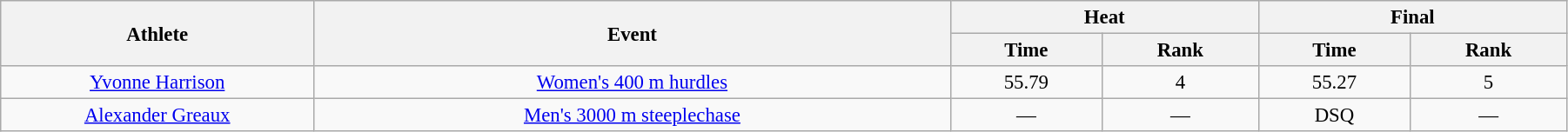<table class="wikitable" style="font-size:95%; text-align:center;" width="95%">
<tr>
<th rowspan="2">Athlete</th>
<th rowspan="2">Event</th>
<th colspan="2">Heat</th>
<th colspan="2">Final</th>
</tr>
<tr>
<th>Time</th>
<th>Rank</th>
<th>Time</th>
<th>Rank</th>
</tr>
<tr>
<td width=20%><a href='#'>Yvonne Harrison</a></td>
<td><a href='#'>Women's 400 m hurdles</a></td>
<td>55.79</td>
<td>4</td>
<td>55.27</td>
<td>5</td>
</tr>
<tr>
<td width=20%><a href='#'>Alexander Greaux</a></td>
<td><a href='#'>Men's 3000 m steeplechase</a></td>
<td>—</td>
<td>—</td>
<td>DSQ</td>
<td>—</td>
</tr>
</table>
